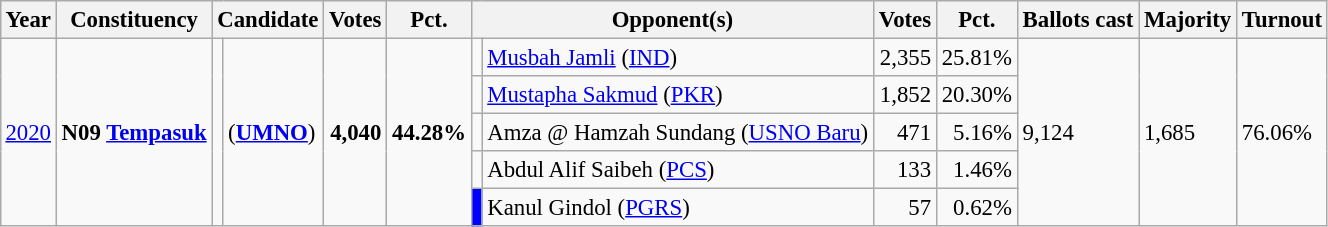<table class="wikitable" style="margin:0.5em ; font-size:95%">
<tr>
<th>Year</th>
<th>Constituency</th>
<th colspan="2">Candidate</th>
<th>Votes</th>
<th>Pct.</th>
<th colspan="2">Opponent(s)</th>
<th>Votes</th>
<th>Pct.</th>
<th>Ballots cast</th>
<th>Majority</th>
<th>Turnout</th>
</tr>
<tr>
<td rowspan="5"><a href='#'>2020</a></td>
<td rowspan="5"><strong>N09 <a href='#'>Tempasuk</a></strong></td>
<td rowspan="5" ></td>
<td rowspan="5"> (<a href='#'><strong>UMNO</strong></a>)</td>
<td rowspan="5" align=right><strong>4,040</strong></td>
<td rowspan="5"><strong>44.28%</strong></td>
<td></td>
<td><a href='#'>Musbah Jamli</a> (<a href='#'>IND</a>)</td>
<td align=right>2,355</td>
<td>25.81%</td>
<td rowspan="5">9,124</td>
<td rowspan="5">1,685</td>
<td rowspan="5">76.06%</td>
</tr>
<tr>
<td></td>
<td><a href='#'>Mustapha Sakmud</a> (<a href='#'>PKR</a>)</td>
<td align=right>1,852</td>
<td>20.30%</td>
</tr>
<tr>
<td bgcolor = ></td>
<td>Amza @ Hamzah Sundang (<a href='#'>USNO Baru</a>)</td>
<td align=right>471</td>
<td align=right>5.16%</td>
</tr>
<tr>
<td bgcolor= ></td>
<td>Abdul Alif Saibeh (<a href='#'>PCS</a>)</td>
<td align=right>133</td>
<td align=right>1.46%</td>
</tr>
<tr>
<td bgcolor= blue></td>
<td>Kanul Gindol (<a href='#'>PGRS</a>)</td>
<td align=right>57</td>
<td align=right>0.62%</td>
</tr>
</table>
